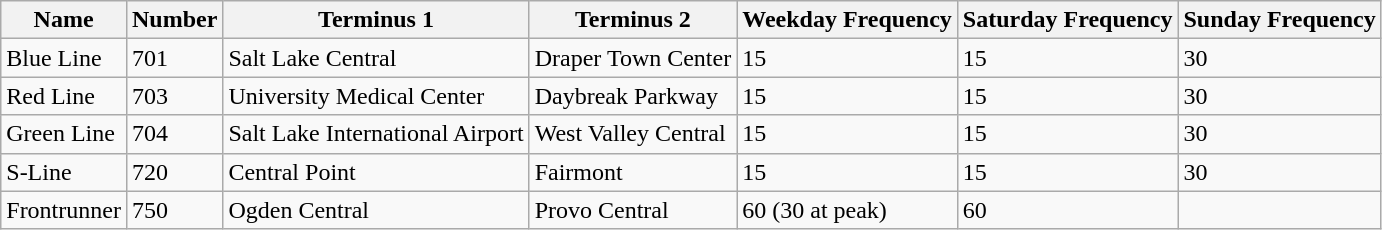<table class="wikitable">
<tr>
<th>Name</th>
<th>Number</th>
<th>Terminus 1</th>
<th>Terminus 2</th>
<th>Weekday Frequency</th>
<th>Saturday Frequency</th>
<th>Sunday Frequency</th>
</tr>
<tr>
<td>Blue Line</td>
<td>701</td>
<td>Salt Lake Central</td>
<td>Draper Town Center</td>
<td>15</td>
<td>15</td>
<td>30</td>
</tr>
<tr>
<td>Red Line</td>
<td>703</td>
<td>University Medical Center</td>
<td>Daybreak Parkway</td>
<td>15</td>
<td>15</td>
<td>30</td>
</tr>
<tr>
<td>Green Line</td>
<td>704</td>
<td>Salt Lake International Airport</td>
<td>West Valley Central</td>
<td>15</td>
<td>15</td>
<td>30</td>
</tr>
<tr>
<td>S-Line</td>
<td>720</td>
<td>Central Point</td>
<td>Fairmont</td>
<td>15</td>
<td>15</td>
<td>30</td>
</tr>
<tr>
<td>Frontrunner</td>
<td>750</td>
<td>Ogden Central</td>
<td>Provo Central</td>
<td>60 (30 at peak)</td>
<td>60</td>
<td></td>
</tr>
</table>
